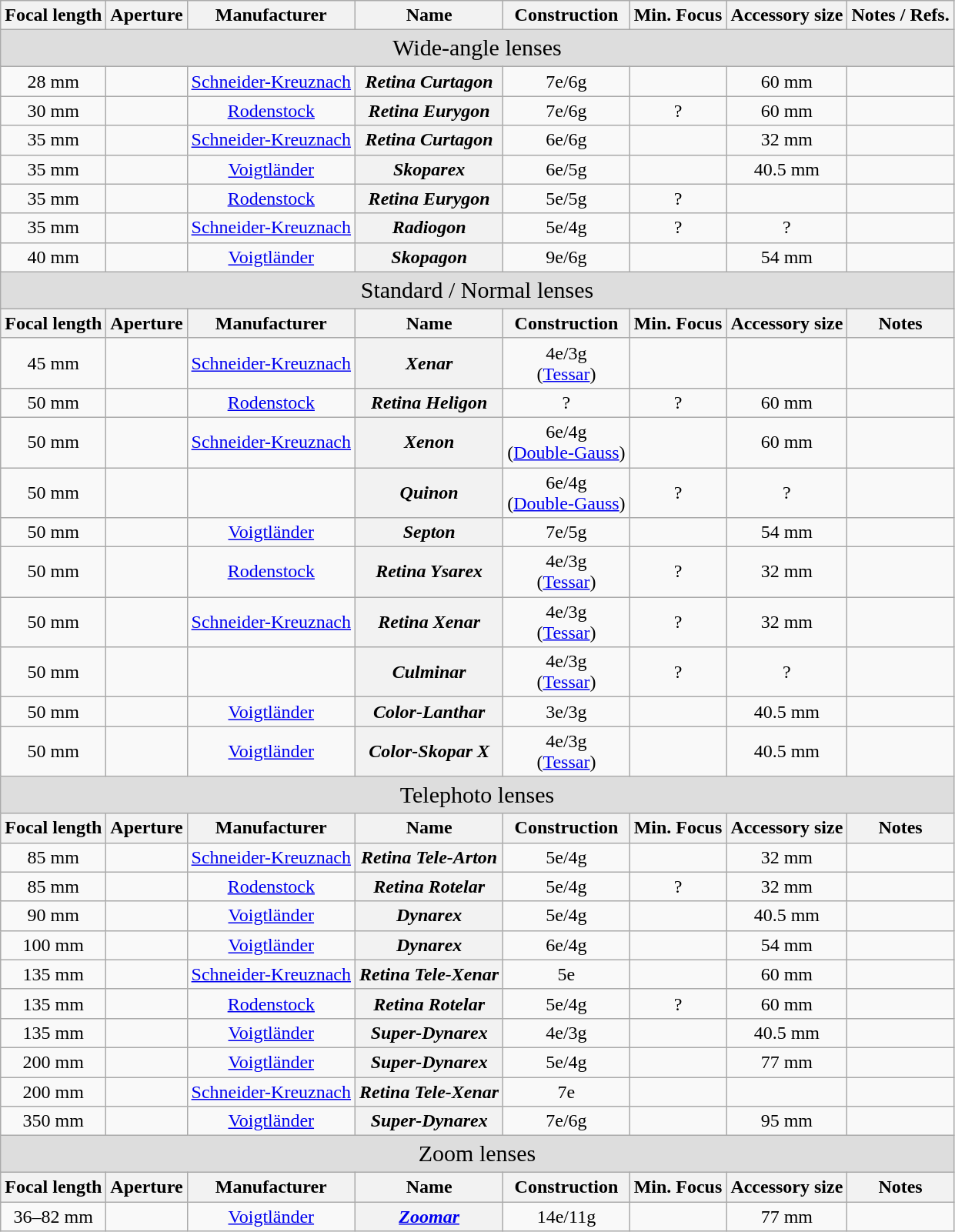<table class="wikitable sortable" style="font-size:100%;text-align:center;" >
<tr>
<th>Focal length</th>
<th>Aperture</th>
<th>Manufacturer</th>
<th>Name</th>
<th>Construction</th>
<th>Min. Focus</th>
<th>Accessory size</th>
<th class="unsortable">Notes / Refs.</th>
</tr>
<tr>
<td colspan=8 style="background:#ddd;font-size:125%;" data-sort-value="zzz">Wide-angle lenses</td>
</tr>
<tr>
<td>28 mm</td>
<td></td>
<td><a href='#'>Schneider-Kreuznach</a></td>
<th><em>Retina Curtagon</em></th>
<td>7e/6g</td>
<td></td>
<td>60 mm</td>
<td style="font-size:90%;text-align:left;"></td>
</tr>
<tr>
<td>30 mm</td>
<td></td>
<td><a href='#'>Rodenstock</a></td>
<th><em>Retina Eurygon</em></th>
<td>7e/6g</td>
<td>?</td>
<td>60 mm</td>
<td style="font-size:90%;text-align:left;"></td>
</tr>
<tr>
<td>35 mm</td>
<td></td>
<td><a href='#'>Schneider-Kreuznach</a></td>
<th><em>Retina Curtagon</em></th>
<td>6e/6g</td>
<td></td>
<td>32 mm</td>
<td style="font-size:90%;text-align:left;"></td>
</tr>
<tr>
<td>35 mm</td>
<td></td>
<td><a href='#'>Voigtländer</a></td>
<th><em>Skoparex</em></th>
<td>6e/5g</td>
<td></td>
<td>40.5 mm</td>
<td style="font-size:90%;text-align:left;"></td>
</tr>
<tr>
<td>35 mm</td>
<td></td>
<td><a href='#'>Rodenstock</a></td>
<th><em>Retina Eurygon</em></th>
<td>5e/5g</td>
<td>?</td>
<td></td>
<td style="font-size:90%;text-align:left;"></td>
</tr>
<tr>
<td>35 mm</td>
<td></td>
<td><a href='#'>Schneider-Kreuznach</a></td>
<th><em>Radiogon</em></th>
<td>5e/4g</td>
<td>?</td>
<td>?</td>
<td style="font-size:90%;text-align:left;"></td>
</tr>
<tr>
<td>40 mm</td>
<td></td>
<td><a href='#'>Voigtländer</a></td>
<th><em>Skopagon</em></th>
<td>9e/6g</td>
<td></td>
<td>54 mm</td>
<td style="font-size:90%;text-align:left;"></td>
</tr>
<tr>
<td colspan=8 style="background:#ddd;font-size:125%;" data-sort-value="zzz">Standard / Normal lenses</td>
</tr>
<tr>
<th data-sort-value="zzz">Focal length</th>
<th data-sort-value="zzz">Aperture</th>
<th data-sort-value="zzz">Manufacturer</th>
<th data-sort-value="zzz">Name</th>
<th data-sort-value="zzz">Construction</th>
<th data-sort-value="zzz">Min. Focus</th>
<th data-sort-value="zzz">Accessory size</th>
<th>Notes</th>
</tr>
<tr>
<td>45 mm</td>
<td></td>
<td><a href='#'>Schneider-Kreuznach</a></td>
<th><em>Xenar</em></th>
<td>4e/3g<br>(<a href='#'>Tessar</a>)</td>
<td></td>
<td></td>
<td style="font-size:90%;text-align:left;"></td>
</tr>
<tr>
<td>50 mm</td>
<td></td>
<td><a href='#'>Rodenstock</a></td>
<th><em>Retina Heligon</em></th>
<td>?</td>
<td>?</td>
<td>60 mm</td>
<td style="font-size:90%;text-align:left;"></td>
</tr>
<tr>
<td>50 mm</td>
<td></td>
<td><a href='#'>Schneider-Kreuznach</a></td>
<th><em>Xenon</em></th>
<td>6e/4g<br>(<a href='#'>Double-Gauss</a>)</td>
<td></td>
<td>60 mm</td>
<td style="font-size:90%;text-align:left;"></td>
</tr>
<tr>
<td>50 mm</td>
<td></td>
<td></td>
<th><em>Quinon</em></th>
<td>6e/4g<br>(<a href='#'>Double-Gauss</a>)</td>
<td>?</td>
<td>?</td>
<td style="font-size:90%;text-align:left;"></td>
</tr>
<tr>
<td>50 mm</td>
<td></td>
<td><a href='#'>Voigtländer</a></td>
<th><em>Septon</em></th>
<td>7e/5g</td>
<td></td>
<td>54 mm</td>
<td style="font-size:90%;text-align:left;"></td>
</tr>
<tr>
<td>50 mm</td>
<td></td>
<td><a href='#'>Rodenstock</a></td>
<th><em>Retina Ysarex</em></th>
<td>4e/3g<br>(<a href='#'>Tessar</a>)</td>
<td>?</td>
<td>32 mm</td>
<td style="font-size:90%;text-align:left;"></td>
</tr>
<tr>
<td>50 mm</td>
<td></td>
<td><a href='#'>Schneider-Kreuznach</a></td>
<th><em>Retina Xenar</em></th>
<td>4e/3g<br>(<a href='#'>Tessar</a>)</td>
<td>?</td>
<td>32 mm</td>
<td style="font-size:90%;text-align:left;"></td>
</tr>
<tr>
<td>50 mm</td>
<td></td>
<td></td>
<th><em>Culminar</em></th>
<td>4e/3g<br>(<a href='#'>Tessar</a>)</td>
<td>?</td>
<td>?</td>
<td style="font-size:90%;text-align:left;"></td>
</tr>
<tr>
<td>50 mm</td>
<td></td>
<td><a href='#'>Voigtländer</a></td>
<th><em>Color-Lanthar</em></th>
<td>3e/3g</td>
<td></td>
<td>40.5 mm</td>
<td style="font-size:90%;text-align:left;"></td>
</tr>
<tr>
<td>50 mm</td>
<td></td>
<td><a href='#'>Voigtländer</a></td>
<th><em>Color-Skopar X</em></th>
<td>4e/3g<br>(<a href='#'>Tessar</a>)</td>
<td></td>
<td>40.5 mm</td>
<td style="font-size:90%;text-align:left;"></td>
</tr>
<tr>
<td colspan=8 style="background:#ddd;font-size:125%;" data-sort-value="zzz">Telephoto lenses</td>
</tr>
<tr>
<th data-sort-value="zzz">Focal length</th>
<th data-sort-value="zzz">Aperture</th>
<th data-sort-value="zzz">Manufacturer</th>
<th data-sort-value="zzz">Name</th>
<th data-sort-value="zzz">Construction</th>
<th data-sort-value="zzz">Min. Focus</th>
<th data-sort-value="zzz">Accessory size</th>
<th>Notes</th>
</tr>
<tr>
<td>85 mm</td>
<td></td>
<td><a href='#'>Schneider-Kreuznach</a></td>
<th><em>Retina Tele-Arton</em></th>
<td>5e/4g</td>
<td></td>
<td>32 mm</td>
<td style="font-size:90%;text-align:left;"></td>
</tr>
<tr>
<td>85 mm</td>
<td></td>
<td><a href='#'>Rodenstock</a></td>
<th><em>Retina Rotelar</em></th>
<td>5e/4g</td>
<td>?</td>
<td>32 mm</td>
<td style="font-size:90%;text-align:left;"></td>
</tr>
<tr>
<td>90 mm</td>
<td></td>
<td><a href='#'>Voigtländer</a></td>
<th><em>Dynarex</em></th>
<td>5e/4g</td>
<td></td>
<td>40.5 mm</td>
<td style="font-size:90%;text-align:left;"></td>
</tr>
<tr>
<td>100 mm</td>
<td></td>
<td><a href='#'>Voigtländer</a></td>
<th><em>Dynarex</em></th>
<td>6e/4g</td>
<td></td>
<td>54 mm</td>
<td style="font-size:90%;text-align:left;"></td>
</tr>
<tr>
<td>135 mm</td>
<td></td>
<td><a href='#'>Schneider-Kreuznach</a></td>
<th><em>Retina Tele-Xenar</em></th>
<td>5e</td>
<td></td>
<td>60 mm</td>
<td style="font-size:90%;text-align:left;"></td>
</tr>
<tr>
<td>135 mm</td>
<td></td>
<td><a href='#'>Rodenstock</a></td>
<th><em>Retina Rotelar</em></th>
<td>5e/4g</td>
<td>?</td>
<td>60 mm</td>
<td style="font-size:90%;text-align:left;"></td>
</tr>
<tr>
<td>135 mm</td>
<td></td>
<td><a href='#'>Voigtländer</a></td>
<th><em>Super-Dynarex</em></th>
<td>4e/3g</td>
<td></td>
<td>40.5 mm</td>
<td style="font-size:90%;text-align:left;"></td>
</tr>
<tr>
<td>200 mm</td>
<td></td>
<td><a href='#'>Voigtländer</a></td>
<th><em>Super-Dynarex</em></th>
<td>5e/4g</td>
<td></td>
<td>77 mm</td>
<td style="font-size:90%;text-align:left;"></td>
</tr>
<tr>
<td>200 mm</td>
<td></td>
<td><a href='#'>Schneider-Kreuznach</a></td>
<th><em>Retina Tele-Xenar</em></th>
<td>7e</td>
<td></td>
<td></td>
<td style="font-size:90%;text-align:left;"></td>
</tr>
<tr>
<td>350 mm</td>
<td></td>
<td><a href='#'>Voigtländer</a></td>
<th><em>Super-Dynarex</em></th>
<td>7e/6g</td>
<td></td>
<td>95 mm</td>
<td style="font-size:90%;text-align:left;"></td>
</tr>
<tr>
<td colspan=8 style="background:#ddd;font-size:125%;" data-sort-value="zzz">Zoom lenses</td>
</tr>
<tr>
<th data-sort-value="zzz">Focal length</th>
<th data-sort-value="zzz">Aperture</th>
<th data-sort-value="zzz">Manufacturer</th>
<th data-sort-value="zzz">Name</th>
<th data-sort-value="zzz">Construction</th>
<th data-sort-value="zzz">Min. Focus</th>
<th data-sort-value="zzz">Accessory size</th>
<th>Notes</th>
</tr>
<tr>
<td>36–82 mm</td>
<td></td>
<td><a href='#'>Voigtländer</a></td>
<th><a href='#'><em>Zoomar</em></a></th>
<td>14e/11g</td>
<td></td>
<td>77 mm</td>
<td style="font-size:90%;text-align:left;"></td>
</tr>
</table>
